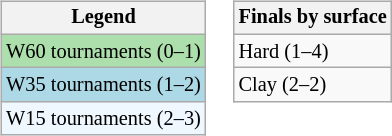<table>
<tr valign=top>
<td><br><table class="wikitable" style="font-size:85%">
<tr>
<th>Legend</th>
</tr>
<tr style="background:#addfad;">
<td>W60 tournaments (0–1)</td>
</tr>
<tr style="background:lightblue;">
<td>W35 tournaments (1–2)</td>
</tr>
<tr style="background:#f0f8ff;">
<td>W15 tournaments (2–3)</td>
</tr>
</table>
</td>
<td><br><table class="wikitable" style="font-size:85%">
<tr>
<th>Finals by surface</th>
</tr>
<tr>
<td>Hard (1–4)</td>
</tr>
<tr>
<td>Clay (2–2)</td>
</tr>
</table>
</td>
</tr>
</table>
